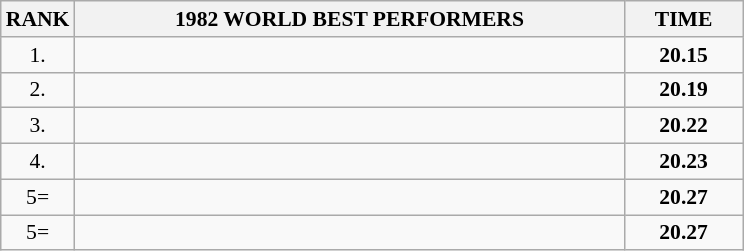<table class="wikitable" style="border-collapse: collapse; font-size: 90%;">
<tr>
<th>RANK</th>
<th align="center" style="width: 25em">1982 WORLD BEST PERFORMERS</th>
<th align="center" style="width: 5em">TIME</th>
</tr>
<tr>
<td align="center">1.</td>
<td></td>
<td align="center"><strong>20.15</strong></td>
</tr>
<tr>
<td align="center">2.</td>
<td></td>
<td align="center"><strong>20.19</strong></td>
</tr>
<tr>
<td align="center">3.</td>
<td></td>
<td align="center"><strong>20.22</strong></td>
</tr>
<tr>
<td align="center">4.</td>
<td></td>
<td align="center"><strong>20.23</strong></td>
</tr>
<tr>
<td align="center">5=</td>
<td></td>
<td align="center"><strong>20.27</strong></td>
</tr>
<tr>
<td align="center">5=</td>
<td></td>
<td align="center"><strong>20.27</strong></td>
</tr>
</table>
